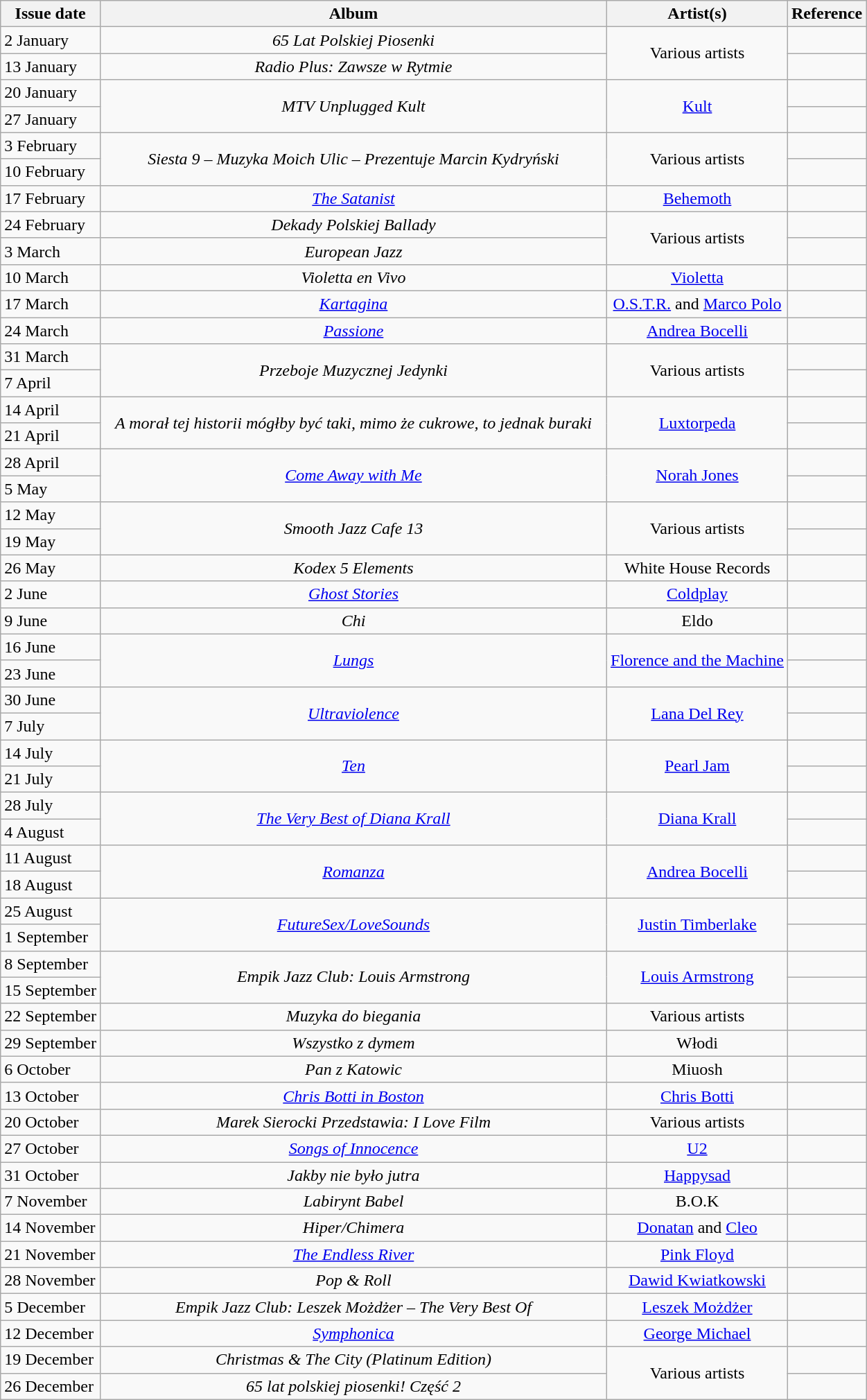<table class="wikitable">
<tr>
<th>Issue date</th>
<th style="width:30em;">Album</th>
<th>Artist(s)</th>
<th>Reference</th>
</tr>
<tr>
<td>2 January</td>
<td align="center"><em>65 Lat Polskiej Piosenki</em></td>
<td align="center" rowspan="2">Various artists</td>
<td align="center"></td>
</tr>
<tr>
<td>13 January</td>
<td align="center"><em>Radio Plus: Zawsze w Rytmie</em></td>
<td align="center"></td>
</tr>
<tr>
<td>20 January</td>
<td align="center" rowspan="2"><em>MTV Unplugged Kult</em></td>
<td align="center" rowspan="2"><a href='#'>Kult</a></td>
<td align="center"></td>
</tr>
<tr>
<td>27 January</td>
<td align="center"></td>
</tr>
<tr>
<td>3 February</td>
<td align="center" rowspan="2"><em>Siesta 9 – Muzyka Moich Ulic – Prezentuje Marcin Kydryński</em></td>
<td align="center" rowspan="2">Various artists</td>
<td align="center"></td>
</tr>
<tr>
<td>10 February</td>
<td align="center"></td>
</tr>
<tr>
<td>17 February</td>
<td align="center"><em><a href='#'>The Satanist</a></em></td>
<td align="center"><a href='#'>Behemoth</a></td>
<td align="center"></td>
</tr>
<tr>
<td>24 February</td>
<td align="center"><em>Dekady Polskiej Ballady</em></td>
<td align="center" rowspan="2">Various artists</td>
<td align="center"></td>
</tr>
<tr>
<td>3 March</td>
<td align="center"><em>European Jazz</em></td>
<td align="center"></td>
</tr>
<tr>
<td>10 March</td>
<td align="center"><em>Violetta en Vivo</em></td>
<td align="center"><a href='#'>Violetta</a></td>
<td align="center"></td>
</tr>
<tr>
<td>17 March</td>
<td align="center"><em><a href='#'>Kartagina</a></em></td>
<td align="center"><a href='#'>O.S.T.R.</a> and <a href='#'>Marco Polo</a></td>
<td align="center"></td>
</tr>
<tr>
<td>24 March</td>
<td align="center"><em><a href='#'>Passione</a></em></td>
<td align="center"><a href='#'>Andrea Bocelli</a></td>
<td align="center"></td>
</tr>
<tr>
<td>31 March</td>
<td align="center" rowspan="2"><em>Przeboje Muzycznej Jedynki</em></td>
<td align="center" rowspan="2">Various artists</td>
<td align="center"></td>
</tr>
<tr>
<td>7 April</td>
<td align="center"></td>
</tr>
<tr>
<td>14 April</td>
<td align="center" rowspan="2"><em>A morał tej historii mógłby być taki, mimo że cukrowe, to jednak buraki</em></td>
<td align="center" rowspan="2"><a href='#'>Luxtorpeda</a></td>
<td align="center"></td>
</tr>
<tr>
<td>21 April</td>
<td align="center"></td>
</tr>
<tr>
<td>28 April</td>
<td align="center" rowspan="2"><em><a href='#'>Come Away with Me</a></em></td>
<td align="center" rowspan="2"><a href='#'>Norah Jones</a></td>
<td align="center"></td>
</tr>
<tr>
<td>5 May</td>
<td align="center"></td>
</tr>
<tr>
<td>12 May</td>
<td align="center" rowspan="2"><em>Smooth Jazz Cafe 13</em></td>
<td align="center" rowspan="2">Various artists</td>
<td align="center"></td>
</tr>
<tr>
<td>19 May</td>
<td align="center"></td>
</tr>
<tr>
<td>26 May</td>
<td align="center"><em>Kodex 5 Elements</em></td>
<td align="center">White House Records</td>
<td align="center"></td>
</tr>
<tr>
<td>2 June</td>
<td align="center"><em><a href='#'>Ghost Stories</a></em></td>
<td align="center"><a href='#'>Coldplay</a></td>
<td align="center"></td>
</tr>
<tr>
<td>9 June</td>
<td align="center"><em>Chi</em></td>
<td align="center">Eldo</td>
<td align="center"></td>
</tr>
<tr>
<td>16 June</td>
<td align="center" rowspan="2"><em><a href='#'>Lungs</a></em></td>
<td align="center" rowspan="2"><a href='#'>Florence and the Machine</a></td>
<td align="center"></td>
</tr>
<tr>
<td>23 June</td>
<td align="center"></td>
</tr>
<tr>
<td>30 June</td>
<td align="center" rowspan="2"><em><a href='#'>Ultraviolence</a></em></td>
<td align="center" rowspan="2"><a href='#'>Lana Del Rey</a></td>
<td align="center"></td>
</tr>
<tr>
<td>7 July</td>
<td align="center"></td>
</tr>
<tr>
<td>14 July</td>
<td align="center" rowspan="2"><em><a href='#'>Ten</a></em></td>
<td align="center" rowspan="2"><a href='#'>Pearl Jam</a></td>
<td align="center"></td>
</tr>
<tr>
<td>21 July</td>
<td align="center"></td>
</tr>
<tr>
<td>28 July</td>
<td align="center" rowspan="2"><em><a href='#'>The Very Best of Diana Krall</a></em></td>
<td align="center" rowspan="2"><a href='#'>Diana Krall</a></td>
<td align="center"></td>
</tr>
<tr>
<td>4 August</td>
<td align="center"></td>
</tr>
<tr>
<td>11 August</td>
<td align="center" rowspan="2"><em><a href='#'>Romanza</a></em></td>
<td align="center" rowspan="2"><a href='#'>Andrea Bocelli</a></td>
<td align="center"></td>
</tr>
<tr>
<td>18 August</td>
<td align="center"></td>
</tr>
<tr>
<td>25 August</td>
<td align="center" rowspan="2"><em><a href='#'>FutureSex/LoveSounds</a></em></td>
<td align="center" rowspan="2"><a href='#'>Justin Timberlake</a></td>
<td align="center"></td>
</tr>
<tr>
<td>1 September</td>
<td align="center"></td>
</tr>
<tr>
<td>8 September</td>
<td align="center" rowspan="2"><em>Empik Jazz Club: Louis Armstrong</em></td>
<td align="center" rowspan="2"><a href='#'>Louis Armstrong</a></td>
<td align="center"></td>
</tr>
<tr>
<td>15 September</td>
<td align="center"></td>
</tr>
<tr>
<td>22 September</td>
<td align="center"><em>Muzyka do biegania</em></td>
<td align="center">Various artists</td>
<td align="center"></td>
</tr>
<tr>
<td>29 September</td>
<td align="center"><em>Wszystko z dymem</em></td>
<td align="center">Włodi</td>
<td align="center"></td>
</tr>
<tr>
<td>6 October</td>
<td align="center"><em>Pan z Katowic</em></td>
<td align="center">Miuosh</td>
<td align="center"></td>
</tr>
<tr>
<td>13 October</td>
<td align="center"><em><a href='#'>Chris Botti in Boston</a></em></td>
<td align="center"><a href='#'>Chris Botti</a></td>
<td align="center"></td>
</tr>
<tr>
<td>20 October</td>
<td align="center"><em>Marek Sierocki Przedstawia: I Love Film</em></td>
<td align="center">Various artists</td>
<td align="center"></td>
</tr>
<tr>
<td>27 October</td>
<td align="center"><em><a href='#'>Songs of Innocence</a></em></td>
<td align="center"><a href='#'>U2</a></td>
<td align="center"></td>
</tr>
<tr>
<td>31 October</td>
<td align="center"><em>Jakby nie było jutra</em></td>
<td align="center"><a href='#'>Happysad</a></td>
<td align="center"></td>
</tr>
<tr>
<td>7 November</td>
<td align="center"><em>Labirynt Babel</em></td>
<td align="center">B.O.K</td>
<td align="center"></td>
</tr>
<tr>
<td>14 November</td>
<td align="center"><em>Hiper/Chimera</em></td>
<td align="center"><a href='#'>Donatan</a> and <a href='#'>Cleo</a></td>
<td align="center"></td>
</tr>
<tr>
<td>21 November</td>
<td align="center"><em><a href='#'>The Endless River</a></em></td>
<td align="center"><a href='#'>Pink Floyd</a></td>
<td align="center"></td>
</tr>
<tr>
<td>28 November</td>
<td align="center"><em>Pop & Roll</em></td>
<td align="center"><a href='#'>Dawid Kwiatkowski</a></td>
<td align="center"></td>
</tr>
<tr>
<td>5 December</td>
<td align="center"><em>Empik Jazz Club: Leszek Możdżer – The Very Best Of</em></td>
<td align="center"><a href='#'>Leszek Możdżer</a></td>
<td align="center"></td>
</tr>
<tr>
<td>12 December</td>
<td align="center"><em><a href='#'>Symphonica</a></em></td>
<td align="center"><a href='#'>George Michael</a></td>
<td align="center"></td>
</tr>
<tr>
<td>19 December</td>
<td align="center"><em>Christmas & The City (Platinum Edition)</em></td>
<td align="center" rowspan="2">Various artists</td>
<td align="center"></td>
</tr>
<tr>
<td>26 December</td>
<td align="center"><em>65 lat polskiej piosenki! Część 2</em></td>
<td align="center"></td>
</tr>
</table>
